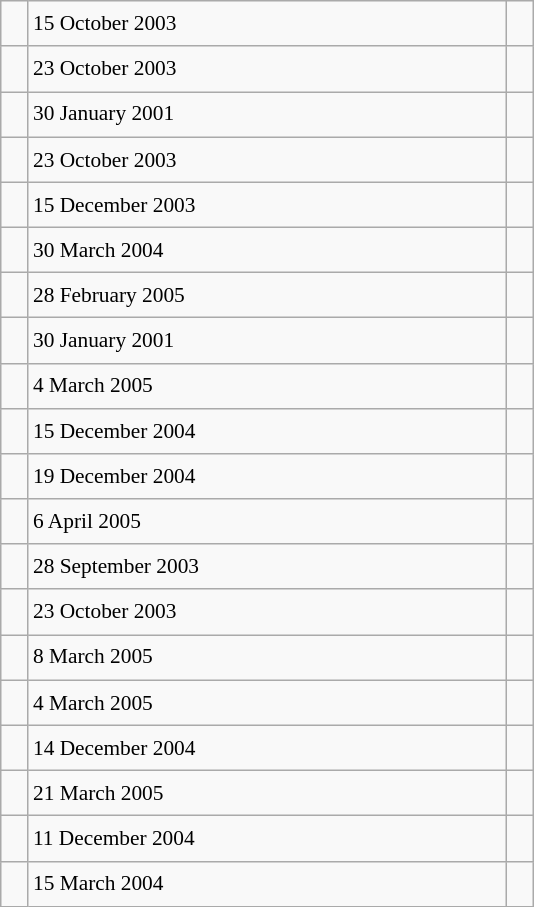<table class="wikitable" style="font-size: 89%; float: left; width: 25em; margin-right: 1em; line-height: 1.65em !important; height: 540px;">
<tr>
<td></td>
<td>15 October 2003</td>
<td></td>
</tr>
<tr>
<td></td>
<td>23 October 2003</td>
<td></td>
</tr>
<tr>
<td></td>
<td>30 January 2001</td>
<td></td>
</tr>
<tr>
<td></td>
<td>23 October 2003</td>
<td></td>
</tr>
<tr>
<td></td>
<td>15 December 2003</td>
<td></td>
</tr>
<tr>
<td></td>
<td>30 March 2004</td>
<td></td>
</tr>
<tr>
<td></td>
<td>28 February 2005</td>
<td></td>
</tr>
<tr>
<td></td>
<td>30 January 2001</td>
<td></td>
</tr>
<tr>
<td></td>
<td>4 March 2005</td>
<td></td>
</tr>
<tr>
<td></td>
<td>15 December 2004</td>
<td></td>
</tr>
<tr>
<td></td>
<td>19 December 2004</td>
<td></td>
</tr>
<tr>
<td></td>
<td>6 April 2005</td>
<td></td>
</tr>
<tr>
<td></td>
<td>28 September 2003</td>
<td></td>
</tr>
<tr>
<td></td>
<td>23 October 2003</td>
<td></td>
</tr>
<tr>
<td></td>
<td>8 March 2005</td>
<td></td>
</tr>
<tr>
<td></td>
<td>4 March 2005</td>
<td></td>
</tr>
<tr>
<td></td>
<td>14 December 2004</td>
<td></td>
</tr>
<tr>
<td></td>
<td>21 March 2005</td>
<td></td>
</tr>
<tr>
<td></td>
<td>11 December 2004</td>
<td></td>
</tr>
<tr>
<td></td>
<td>15 March 2004</td>
<td></td>
</tr>
</table>
